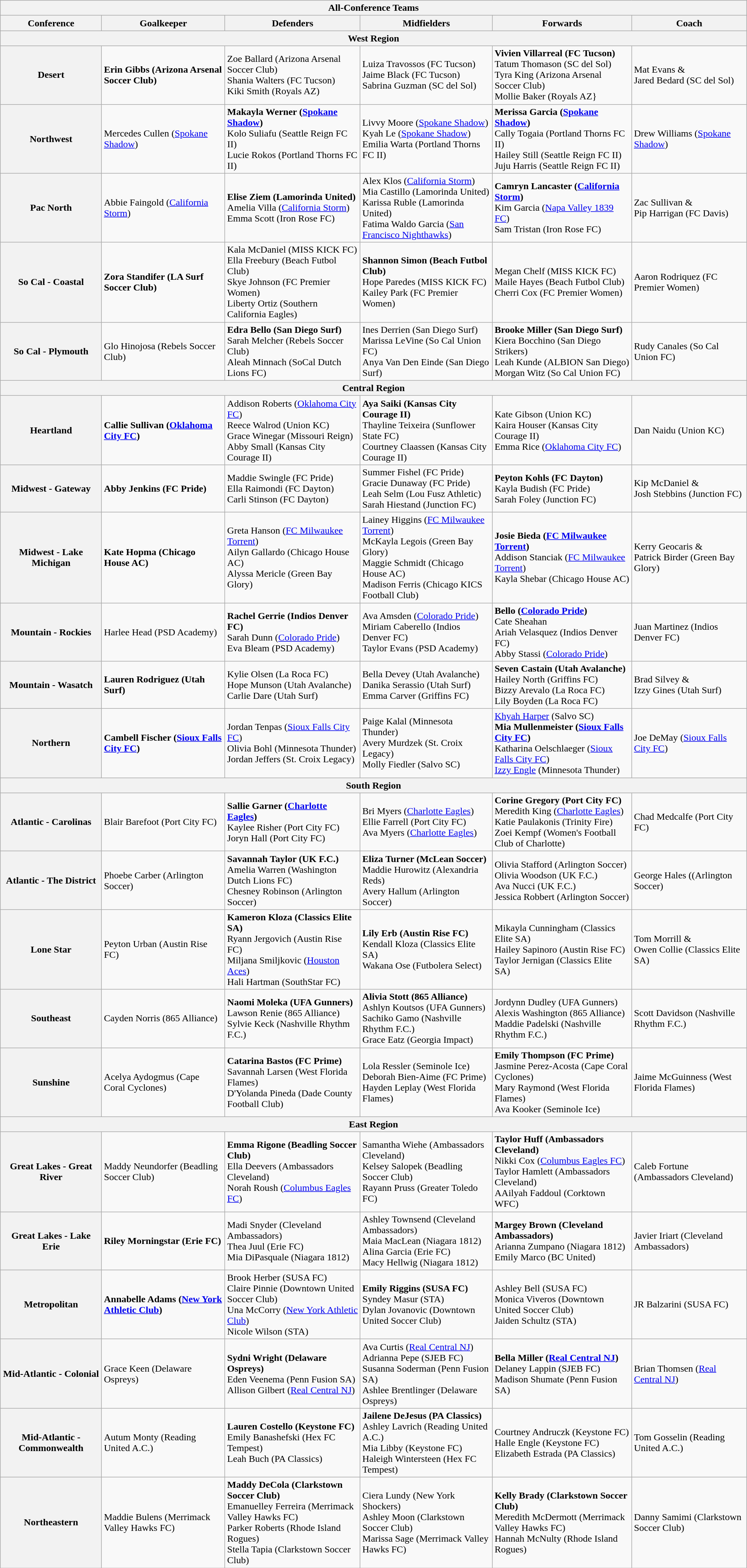<table class="wikitable collapsible collapsed">
<tr>
<th colspan=6>All-Conference Teams</th>
</tr>
<tr>
<th>Conference</th>
<th>Goalkeeper</th>
<th>Defenders</th>
<th>Midfielders</th>
<th>Forwards</th>
<th>Coach</th>
</tr>
<tr>
<th colspan=6>West Region</th>
</tr>
<tr>
<th style="text-align: center;">Desert</th>
<td><strong>Erin Gibbs (Arizona Arsenal Soccer Club)</strong></td>
<td>Zoe Ballard (Arizona Arsenal Soccer Club)<br>Shania Walters (FC Tucson)<br>Kiki Smith (Royals AZ)</td>
<td>Luiza Travossos (FC Tucson)<br>Jaime Black (FC Tucson)<br>Sabrina Guzman (SC del Sol)</td>
<td><strong>Vivien Villarreal (FC Tucson)</strong><br>Tatum Thomason (SC del Sol)<br>Tyra King (Arizona Arsenal Soccer Club)<br>Mollie Baker (Royals AZ}</td>
<td>Mat Evans &<br>Jared Bedard (SC del Sol)</td>
</tr>
<tr>
<th style="text-align: center;">Northwest</th>
<td>Mercedes Cullen (<a href='#'>Spokane Shadow</a>)</td>
<td><strong>Makayla Werner (<a href='#'>Spokane Shadow</a>)</strong><br>Kolo Suliafu (Seattle Reign FC II)<br>Lucie Rokos (Portland Thorns FC II)</td>
<td>Livvy Moore (<a href='#'>Spokane Shadow</a>)<br>Kyah Le (<a href='#'>Spokane Shadow</a>)<br>Emilia Warta (Portland Thorns FC II)</td>
<td><strong>Merissa Garcia (<a href='#'>Spokane Shadow</a>)</strong><br>Cally Togaia (Portland Thorns FC II)<br>Hailey Still (Seattle Reign FC II)<br>Juju Harris (Seattle Reign FC II)</td>
<td>Drew Williams (<a href='#'>Spokane Shadow</a>)</td>
</tr>
<tr>
<th style="text-align: center;">Pac North</th>
<td>Abbie Faingold (<a href='#'>California Storm</a>)</td>
<td><strong>Elise Ziem (Lamorinda United)</strong><br>Amelia Villa (<a href='#'>California Storm</a>)<br>Emma Scott (Iron Rose FC)</td>
<td>Alex Klos (<a href='#'>California Storm</a>)<br>Mia Castillo (Lamorinda United)<br>Karissa Ruble (Lamorinda United)<br>Fatima Waldo Garcia (<a href='#'>San Francisco Nighthawks</a>)</td>
<td><strong>Camryn Lancaster (<a href='#'>California Storm</a>)</strong><br>Kim Garcia (<a href='#'>Napa Valley 1839 FC</a>)<br>Sam Tristan (Iron Rose FC)</td>
<td>Zac Sullivan &<br>Pip Harrigan (FC Davis)</td>
</tr>
<tr>
<th style="text-align: center;">So Cal - Coastal</th>
<td><strong>Zora Standifer (LA Surf Soccer Club)</strong></td>
<td>Kala McDaniel (MISS KICK FC)<br>Ella Freebury (Beach Futbol Club)<br>Skye Johnson (FC Premier Women)<br>Liberty Ortiz (Southern California Eagles)</td>
<td><strong>Shannon Simon (Beach Futbol Club)</strong><br>Hope Paredes (MISS KICK FC)<br>Kailey Park (FC Premier Women)</td>
<td>Megan Chelf (MISS KICK FC)<br>Maile Hayes (Beach Futbol Club)<br>Cherri Cox (FC Premier Women)</td>
<td>Aaron Rodriquez (FC Premier Women)</td>
</tr>
<tr>
<th style="text-align: center;">So Cal - Plymouth</th>
<td>Glo Hinojosa (Rebels Soccer Club)</td>
<td><strong>Edra Bello (San Diego Surf)</strong><br>Sarah Melcher (Rebels Soccer Club)<br>Aleah Minnach (SoCal Dutch Lions FC)</td>
<td>Ines Derrien (San Diego Surf)<br>Marissa LeVine (So Cal Union FC)<br>Anya Van Den Einde (San Diego Surf)</td>
<td><strong>Brooke Miller (San Diego Surf)</strong><br>Kiera Bocchino (San Diego Strikers)<br>Leah Kunde (ALBION San Diego)<br>Morgan Witz (So Cal Union FC)</td>
<td>Rudy Canales (So Cal Union FC)</td>
</tr>
<tr>
<th colspan=6>Central Region</th>
</tr>
<tr>
<th style="text-align: center;">Heartland</th>
<td><strong>Callie Sullivan (<a href='#'>Oklahoma City FC</a>)</strong></td>
<td>Addison Roberts (<a href='#'>Oklahoma City FC</a>)<br>Reece Walrod (Union KC)<br>Grace Winegar (Missouri Reign)<br>Abby Small (Kansas City Courage II)</td>
<td><strong>Aya Saiki (Kansas City Courage II)</strong><br>Thayline Teixeira (Sunflower State FC)<br>Courtney Claassen (Kansas City Courage II)</td>
<td>Kate Gibson (Union KC)<br>Kaira Houser (Kansas City Courage II)<br>Emma Rice (<a href='#'>Oklahoma City FC</a>)</td>
<td>Dan Naidu (Union KC)</td>
</tr>
<tr>
<th style="text-align: center;">Midwest - Gateway</th>
<td><strong>Abby Jenkins (FC Pride)</strong></td>
<td>Maddie Swingle (FC Pride)<br>Ella Raimondi (FC Dayton)<br>Carli Stinson (FC Dayton)<br></td>
<td>Summer Fishel (FC Pride)<br>Gracie Dunaway (FC Pride)<br>Leah Selm (Lou Fusz Athletic)<br>Sarah Hiestand (Junction FC)</td>
<td><strong>Peyton Kohls (FC Dayton)</strong><br>Kayla Budish (FC Pride)<br>Sarah Foley (Junction FC)</td>
<td>Kip McDaniel &<br>Josh Stebbins (Junction FC)</td>
</tr>
<tr>
<th style="text-align: center;">Midwest - Lake Michigan</th>
<td><strong>Kate Hopma (Chicago House AC)</strong></td>
<td>Greta Hanson (<a href='#'>FC Milwaukee Torrent</a>)<br>Ailyn Gallardo (Chicago House AC)<br>Alyssa Mericle (Green Bay Glory)</td>
<td>Lainey Higgins (<a href='#'>FC Milwaukee Torrent</a>)<br>McKayla Legois (Green Bay Glory)<br>Maggie Schmidt (Chicago House AC)<br>Madison Ferris (Chicago KICS Football Club)</td>
<td><strong>Josie Bieda (<a href='#'>FC Milwaukee Torrent</a>)</strong><br>Addison Stanciak (<a href='#'>FC Milwaukee Torrent</a>)<br>Kayla Shebar (Chicago House AC)</td>
<td>Kerry Geocaris &<br>Patrick Birder (Green Bay Glory)</td>
</tr>
<tr>
<th style="text-align: center;">Mountain - Rockies</th>
<td>Harlee Head (PSD Academy)</td>
<td><strong>Rachel Gerrie (Indios Denver FC)</strong><br>Sarah Dunn (<a href='#'>Colorado Pride</a>)<br>Eva Bleam (PSD Academy)</td>
<td>Ava Amsden (<a href='#'>Colorado Pride</a>)<br>Miriam Caberello (Indios Denver FC)<br>Taylor Evans (PSD Academy)</td>
<td><strong>Bello (<a href='#'>Colorado Pride</a>)</strong><br>Cate Sheahan <br>Ariah Velasquez (Indios Denver FC)<br>Abby Stassi (<a href='#'>Colorado Pride</a>)</td>
<td>Juan Martinez (Indios Denver FC)</td>
</tr>
<tr>
<th style="text-align: center;">Mountain - Wasatch</th>
<td><strong>Lauren Rodriguez (Utah Surf)</strong></td>
<td>Kylie Olsen (La Roca FC)<br>Hope Munson (Utah Avalanche)<br>Carlie Dare (Utah Surf)</td>
<td>Bella Devey (Utah Avalanche)<br>Danika Serassio (Utah Surf)<br>Emma Carver (Griffins FC)</td>
<td><strong>Seven Castain (Utah Avalanche)</strong><br>Hailey North (Griffins FC)<br>Bizzy Arevalo (La Roca FC)<br>Lily Boyden (La Roca FC)</td>
<td>Brad Silvey &<br>Izzy Gines (Utah Surf)</td>
</tr>
<tr>
<th style="text-align: center;">Northern</th>
<td><strong>Cambell Fischer (<a href='#'>Sioux Falls City FC</a>)</strong></td>
<td>Jordan Tenpas (<a href='#'>Sioux Falls City FC</a>)<br>Olivia Bohl (Minnesota Thunder)<br>Jordan Jeffers (St. Croix Legacy)</td>
<td>Paige Kalal (Minnesota Thunder)<br>Avery Murdzek (St. Croix Legacy)<br>Molly Fiedler (Salvo SC)</td>
<td><a href='#'>Khyah Harper</a> (Salvo SC)<br><strong>Mia Mullenmeister (<a href='#'>Sioux Falls City FC</a>)</strong><br>Katharina Oelschlaeger (<a href='#'>Sioux Falls City FC</a>)<br><a href='#'>Izzy Engle</a> (Minnesota Thunder)</td>
<td>Joe DeMay (<a href='#'>Sioux Falls City FC</a>)</td>
</tr>
<tr>
<th colspan=6>South Region</th>
</tr>
<tr>
<th style="text-align: center;">Atlantic - Carolinas</th>
<td>Blair Barefoot (Port City FC)</td>
<td><strong>Sallie Garner (<a href='#'>Charlotte Eagles</a>)</strong><br>Kaylee Risher (Port City FC)<br>Joryn Hall (Port City FC)</td>
<td>Bri Myers (<a href='#'>Charlotte Eagles</a>)<br>Ellie Farrell (Port City FC)<br>Ava Myers (<a href='#'>Charlotte Eagles</a>)</td>
<td><strong>Corine Gregory (Port City FC)</strong><br>Meredith King (<a href='#'>Charlotte Eagles</a>)<br>Katie Paulakonis (Trinity Fire)<br>Zoei Kempf (Women's Football Club of Charlotte)</td>
<td>Chad Medcalfe (Port City FC)</td>
</tr>
<tr>
<th style="text-align: center;">Atlantic - The District</th>
<td>Phoebe Carber (Arlington Soccer)</td>
<td><strong>Savannah Taylor (UK F.C.)</strong><br>Amelia Warren (Washington Dutch Lions FC)<br>Chesney Robinson (Arlington Soccer)</td>
<td><strong>Eliza Turner (McLean Soccer)</strong><br>Maddie Hurowitz (Alexandria Reds)<br>Avery Hallum (Arlington Soccer)</td>
<td>Olivia Stafford (Arlington Soccer)<br>Olivia Woodson (UK F.C.)<br>Ava Nucci (UK F.C.)<br>Jessica Robbert (Arlington Soccer)</td>
<td>George Hales ((Arlington Soccer)</td>
</tr>
<tr>
<th style="text-align: center;">Lone Star</th>
<td>Peyton Urban (Austin Rise FC)</td>
<td><strong>Kameron Kloza (Classics Elite SA)</strong><br>Ryann Jergovich (Austin Rise FC)<br>Miljana Smiljkovic (<a href='#'>Houston Aces</a>)<br>Hali Hartman (SouthStar FC)</td>
<td><strong>Lily Erb (Austin Rise FC)</strong><br>Kendall Kloza (Classics Elite SA)<br>Wakana Ose (Futbolera Select)</td>
<td>Mikayla Cunningham (Classics Elite SA)<br>Hailey Sapinoro (Austin Rise FC)<br>Taylor Jernigan (Classics Elite SA)</td>
<td>Tom Morrill &<br> Owen Collie (Classics Elite SA)</td>
</tr>
<tr>
<th style="text-align: center;">Southeast</th>
<td>Cayden Norris (865 Alliance)</td>
<td><strong>Naomi Moleka (UFA Gunners)</strong><br>Lawson Renie (865 Alliance)<br>Sylvie Keck (Nashville Rhythm F.C.)</td>
<td><strong>Alivia Stott (865 Alliance)</strong><br>Ashlyn Koutsos (UFA Gunners)<br>Sachiko Gamo (Nashville Rhythm F.C.)<br>Grace Eatz (Georgia Impact)</td>
<td>Jordynn Dudley (UFA Gunners)<br>Alexis Washington (865 Alliance)<br>Maddie Padelski (Nashville Rhythm F.C.)</td>
<td>Scott Davidson (Nashville Rhythm F.C.)</td>
</tr>
<tr>
<th style="text-align: center;">Sunshine</th>
<td>Acelya Aydogmus (Cape Coral Cyclones)</td>
<td><strong>Catarina Bastos (FC Prime)</strong><br>Savannah Larsen (West Florida Flames)<br>D'Yolanda Pineda (Dade County Football Club)</td>
<td>Lola Ressler (Seminole Ice)<br>Deborah Bien-Aime (FC Prime)<br>Hayden Leplay (West Florida Flames)</td>
<td><strong>Emily Thompson (FC Prime)</strong><br>Jasmine Perez-Acosta (Cape Coral Cyclones)<br>Mary Raymond (West Florida Flames)<br>Ava Kooker (Seminole Ice)</td>
<td>Jaime McGuinness (West Florida Flames)</td>
</tr>
<tr>
<th colspan=6>East Region</th>
</tr>
<tr>
<th style="text-align: center;">Great Lakes - Great River</th>
<td>Maddy Neundorfer (Beadling Soccer Club)</td>
<td><strong>Emma Rigone (Beadling Soccer Club)</strong><br>Ella Deevers (Ambassadors Cleveland)<br>Norah Roush (<a href='#'>Columbus Eagles FC</a>)</td>
<td>Samantha Wiehe (Ambassadors Cleveland)<br>Kelsey Salopek (Beadling Soccer Club)<br>Rayann Pruss (Greater Toledo FC)</td>
<td><strong>Taylor Huff (Ambassadors Cleveland)</strong><br>Nikki Cox (<a href='#'>Columbus Eagles FC</a>)<br>Taylor Hamlett (Ambassadors Cleveland)<br>AAilyah Faddoul (Corktown WFC)</td>
<td>Caleb Fortune (Ambassadors Cleveland)</td>
</tr>
<tr>
<th style="text-align: center;">Great Lakes - Lake Erie</th>
<td><strong>Riley Morningstar (Erie FC)</strong></td>
<td>Madi Snyder (Cleveland Ambassadors)<br>Thea Juul (Erie FC)<br>Mia DiPasquale (Niagara 1812)</td>
<td>Ashley Townsend (Cleveland Ambassadors)<br>Maia MacLean (Niagara 1812)<br>Alina Garcia (Erie FC)<br>Macy Hellwig (Niagara 1812)</td>
<td><strong>Margey Brown (Cleveland Ambassadors)</strong><br>Arianna Zumpano (Niagara 1812)<br>Emily Marco (BC United)</td>
<td>Javier Iriart (Cleveland Ambassadors)</td>
</tr>
<tr>
<th style="text-align: center;">Metropolitan</th>
<td><strong>Annabelle Adams (<a href='#'>New York Athletic Club</a>)</strong></td>
<td>Brook Herber (SUSA FC)<br>Claire Pinnie (Downtown United Soccer Club)<br>Una McCorry (<a href='#'>New York Athletic Club</a>)<br>Nicole Wilson (STA)</td>
<td><strong>Emily Riggins (SUSA FC)</strong><br>Syndey Masur (STA)<br>Dylan Jovanovic (Downtown United Soccer Club)</td>
<td>Ashley Bell (SUSA FC)<br>Monica Viveros (Downtown United Soccer Club)<br>Jaiden Schultz (STA)</td>
<td>JR Balzarini (SUSA FC)</td>
</tr>
<tr>
<th style="text-align: center;">Mid-Atlantic - Colonial</th>
<td>Grace Keen (Delaware Ospreys)</td>
<td><strong>Sydni Wright (Delaware Ospreys)</strong><br>Eden Veenema (Penn Fusion SA)<br>Allison Gilbert (<a href='#'>Real Central NJ</a>)</td>
<td>Ava Curtis (<a href='#'>Real Central NJ</a>)<br>Adrianna Pepe (SJEB FC)<br>Susanna Soderman (Penn Fusion SA)<br>Ashlee Brentlinger (Delaware Ospreys)</td>
<td><strong>Bella Miller (<a href='#'>Real Central NJ</a>)</strong><br>Delaney Lappin (SJEB FC)<br>Madison Shumate (Penn Fusion SA)</td>
<td>Brian Thomsen (<a href='#'>Real Central NJ</a>)</td>
</tr>
<tr>
<th style="text-align: center;">Mid-Atlantic - Commonwealth</th>
<td>Autum Monty (Reading United A.C.)</td>
<td><strong>Lauren Costello (Keystone FC)</strong><br>Emily Banashefski (Hex FC Tempest)<br>Leah Buch (PA Classics)</td>
<td><strong>Jailene DeJesus (PA Classics)</strong><br>Ashley Lavrich (Reading United A.C.)<br>Mia Libby (Keystone FC)<br>Haleigh Wintersteen (Hex FC Tempest)</td>
<td>Courtney Andruczk (Keystone FC)<br>Halle Engle (Keystone FC)<br>Elizabeth Estrada  (PA Classics)</td>
<td>Tom Gosselin (Reading United A.C.)</td>
</tr>
<tr>
<th style="text-align: center;">Northeastern</th>
<td>Maddie Bulens (Merrimack Valley Hawks FC)</td>
<td><strong>Maddy DeCola (Clarkstown Soccer Club)</strong><br>Emanuelley Ferreira (Merrimack Valley Hawks FC)<br>Parker Roberts (Rhode Island Rogues)<br>Stella Tapia (Clarkstown Soccer Club)</td>
<td>Ciera Lundy (New York Shockers)<br>Ashley Moon (Clarkstown Soccer Club)<br>Marissa Sage (Merrimack Valley Hawks FC)</td>
<td><strong>Kelly Brady (Clarkstown Soccer Club)</strong><br>Meredith McDermott (Merrimack Valley Hawks FC)<br>Hannah McNulty (Rhode Island Rogues)</td>
<td>Danny Samimi (Clarkstown Soccer Club)</td>
</tr>
</table>
